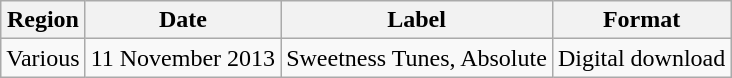<table class="wikitable">
<tr>
<th>Region</th>
<th>Date</th>
<th>Label</th>
<th>Format</th>
</tr>
<tr>
<td>Various</td>
<td>11 November 2013</td>
<td>Sweetness Tunes, Absolute</td>
<td>Digital download</td>
</tr>
</table>
